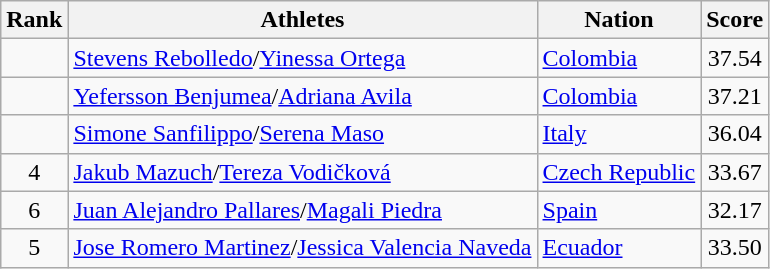<table class="wikitable sortable" style="text-align:center">
<tr>
<th>Rank</th>
<th>Athletes</th>
<th>Nation</th>
<th>Score</th>
</tr>
<tr>
<td></td>
<td align=left><a href='#'>Stevens Rebolledo</a>/<a href='#'>Yinessa Ortega</a></td>
<td align=left> <a href='#'>Colombia</a></td>
<td>37.54</td>
</tr>
<tr>
<td></td>
<td align=left><a href='#'>Yefersson Benjumea</a>/<a href='#'>Adriana Avila</a></td>
<td align=left> <a href='#'>Colombia</a></td>
<td>37.21</td>
</tr>
<tr>
<td></td>
<td align=left><a href='#'>Simone Sanfilippo</a>/<a href='#'>Serena Maso</a></td>
<td align=left> <a href='#'>Italy</a></td>
<td>36.04</td>
</tr>
<tr>
<td>4</td>
<td align=left><a href='#'>Jakub Mazuch</a>/<a href='#'>Tereza Vodičková</a></td>
<td align=left> <a href='#'>Czech Republic</a></td>
<td>33.67</td>
</tr>
<tr>
<td>6</td>
<td align=left><a href='#'>Juan Alejandro Pallares</a>/<a href='#'>Magali Piedra</a></td>
<td align=left> <a href='#'>Spain</a></td>
<td>32.17</td>
</tr>
<tr>
<td>5</td>
<td align=left><a href='#'>Jose Romero Martinez</a>/<a href='#'>Jessica Valencia Naveda</a></td>
<td align=left> <a href='#'>Ecuador</a></td>
<td>33.50</td>
</tr>
</table>
